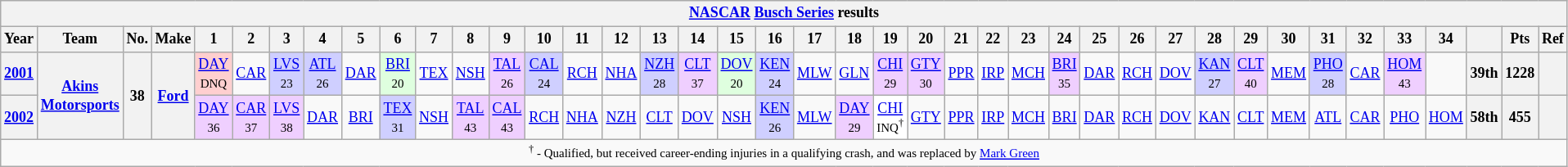<table class="wikitable" style="text-align:center; font-size:75%">
<tr>
<th colspan=42><a href='#'>NASCAR</a> <a href='#'>Busch Series</a> results</th>
</tr>
<tr>
<th>Year</th>
<th>Team</th>
<th>No.</th>
<th>Make</th>
<th>1</th>
<th>2</th>
<th>3</th>
<th>4</th>
<th>5</th>
<th>6</th>
<th>7</th>
<th>8</th>
<th>9</th>
<th>10</th>
<th>11</th>
<th>12</th>
<th>13</th>
<th>14</th>
<th>15</th>
<th>16</th>
<th>17</th>
<th>18</th>
<th>19</th>
<th>20</th>
<th>21</th>
<th>22</th>
<th>23</th>
<th>24</th>
<th>25</th>
<th>26</th>
<th>27</th>
<th>28</th>
<th>29</th>
<th>30</th>
<th>31</th>
<th>32</th>
<th>33</th>
<th>34</th>
<th></th>
<th>Pts</th>
<th>Ref</th>
</tr>
<tr>
<th><a href='#'>2001</a></th>
<th rowspan=2><a href='#'>Akins Motorsports</a></th>
<th rowspan=2>38</th>
<th rowspan=2><a href='#'>Ford</a></th>
<td style="background:#FFCFCF;"><a href='#'>DAY</a><br><small>DNQ</small></td>
<td><a href='#'>CAR</a></td>
<td style="background:#CFCFFF;"><a href='#'>LVS</a><br><small>23</small></td>
<td style="background:#CFCFFF;"><a href='#'>ATL</a><br><small>26</small></td>
<td><a href='#'>DAR</a></td>
<td style="background:#DFFFDF;"><a href='#'>BRI</a><br><small>20</small></td>
<td><a href='#'>TEX</a></td>
<td><a href='#'>NSH</a></td>
<td style="background:#EFCFFF;"><a href='#'>TAL</a><br><small>26</small></td>
<td style="background:#CFCFFF;"><a href='#'>CAL</a><br><small>24</small></td>
<td><a href='#'>RCH</a></td>
<td><a href='#'>NHA</a></td>
<td style="background:#CFCFFF;"><a href='#'>NZH</a><br><small>28</small></td>
<td style="background:#EFCFFF;"><a href='#'>CLT</a><br><small>37</small></td>
<td style="background:#DFFFDF;"><a href='#'>DOV</a><br><small>20</small></td>
<td style="background:#CFCFFF;"><a href='#'>KEN</a><br><small>24</small></td>
<td><a href='#'>MLW</a></td>
<td><a href='#'>GLN</a></td>
<td style="background:#EFCFFF;"><a href='#'>CHI</a><br><small>29</small></td>
<td style="background:#EFCFFF;"><a href='#'>GTY</a><br><small>30</small></td>
<td><a href='#'>PPR</a></td>
<td><a href='#'>IRP</a></td>
<td><a href='#'>MCH</a></td>
<td style="background:#EFCFFF;"><a href='#'>BRI</a><br><small>35</small></td>
<td><a href='#'>DAR</a></td>
<td><a href='#'>RCH</a></td>
<td><a href='#'>DOV</a></td>
<td style="background:#CFCFFF;"><a href='#'>KAN</a><br><small>27</small></td>
<td style="background:#EFCFFF;"><a href='#'>CLT</a><br><small>40</small></td>
<td><a href='#'>MEM</a></td>
<td style="background:#CFCFFF;"><a href='#'>PHO</a><br><small>28</small></td>
<td><a href='#'>CAR</a></td>
<td style="background:#EFCFFF;"><a href='#'>HOM</a><br><small>43</small></td>
<td></td>
<th>39th</th>
<th>1228</th>
<th></th>
</tr>
<tr>
<th><a href='#'>2002</a></th>
<td style="background:#EFCFFF;"><a href='#'>DAY</a><br><small>36</small></td>
<td style="background:#EFCFFF;"><a href='#'>CAR</a><br><small>37</small></td>
<td style="background:#EFCFFF;"><a href='#'>LVS</a><br><small>38</small></td>
<td><a href='#'>DAR</a></td>
<td><a href='#'>BRI</a></td>
<td style="background:#CFCFFF;"><a href='#'>TEX</a><br><small>31</small></td>
<td><a href='#'>NSH</a></td>
<td style="background:#EFCFFF;"><a href='#'>TAL</a><br><small>43</small></td>
<td style="background:#EFCFFF;"><a href='#'>CAL</a><br><small>43</small></td>
<td><a href='#'>RCH</a></td>
<td><a href='#'>NHA</a></td>
<td><a href='#'>NZH</a></td>
<td><a href='#'>CLT</a></td>
<td><a href='#'>DOV</a></td>
<td><a href='#'>NSH</a></td>
<td style="background:#CFCFFF;"><a href='#'>KEN</a><br><small>26</small></td>
<td><a href='#'>MLW</a></td>
<td style="background:#EFCFFF;"><a href='#'>DAY</a><br><small>29</small></td>
<td style="background:#FFFFFF;"><a href='#'>CHI</a><br><small>INQ<sup>†</sup></small></td>
<td><a href='#'>GTY</a></td>
<td><a href='#'>PPR</a></td>
<td><a href='#'>IRP</a></td>
<td><a href='#'>MCH</a></td>
<td><a href='#'>BRI</a></td>
<td><a href='#'>DAR</a></td>
<td><a href='#'>RCH</a></td>
<td><a href='#'>DOV</a></td>
<td><a href='#'>KAN</a></td>
<td><a href='#'>CLT</a></td>
<td><a href='#'>MEM</a></td>
<td><a href='#'>ATL</a></td>
<td><a href='#'>CAR</a></td>
<td><a href='#'>PHO</a></td>
<td><a href='#'>HOM</a></td>
<th>58th</th>
<th>455</th>
<th></th>
</tr>
<tr>
<td colspan=42><small><sup>†</sup> - Qualified, but received career-ending injuries in a qualifying crash, and was replaced by <a href='#'>Mark Green</a></small></td>
</tr>
</table>
